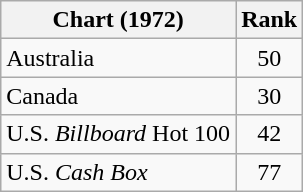<table class="wikitable sortable">
<tr>
<th align="left">Chart (1972)</th>
<th style="text-align:center;">Rank</th>
</tr>
<tr>
<td>Australia </td>
<td style="text-align:center;">50</td>
</tr>
<tr>
<td>Canada</td>
<td style="text-align:center;">30</td>
</tr>
<tr>
<td>U.S. <em>Billboard</em> Hot 100</td>
<td style="text-align:center;">42</td>
</tr>
<tr>
<td>U.S. <em>Cash Box</em></td>
<td style="text-align:center;">77</td>
</tr>
</table>
